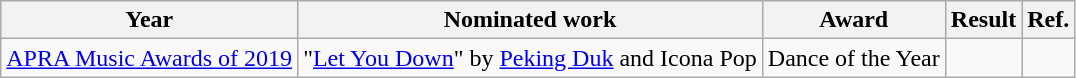<table class="wikitable">
<tr>
<th>Year</th>
<th>Nominated work</th>
<th>Award</th>
<th>Result</th>
<th>Ref.</th>
</tr>
<tr>
<td><a href='#'>APRA Music Awards of 2019</a></td>
<td>"<a href='#'>Let You Down</a>" by <a href='#'>Peking Duk</a> and Icona Pop</td>
<td>Dance of the Year</td>
<td></td>
<td></td>
</tr>
</table>
